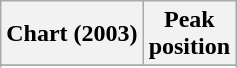<table class="wikitable sortable plainrowheaders" style="text-align:center">
<tr>
<th scope="col">Chart (2003)</th>
<th scope="col">Peak<br>position</th>
</tr>
<tr>
</tr>
<tr>
</tr>
</table>
